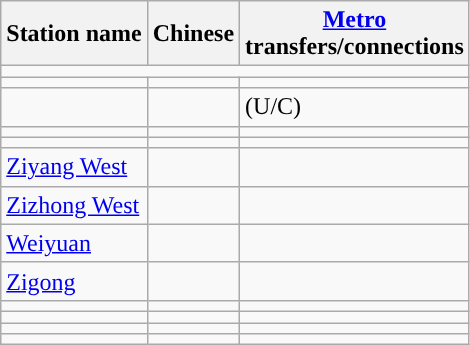<table class="wikitable">
<tr>
<th>Station name</th>
<th>Chinese<br></th>
<th><a href='#'>Metro</a><br>transfers/connections<br>
</th>
</tr>
<tr style="background:#">
<td colspan = "11"></td>
</tr>
<tr>
<td></td>
<td></td>
<td>  </td>
</tr>
<tr>
<td></td>
<td></td>
<td>   (U/C)</td>
</tr>
<tr>
<td></td>
<td></td>
<td></td>
</tr>
<tr>
<td></td>
<td></td>
<td> </td>
</tr>
<tr>
<td><a href='#'>Ziyang West</a></td>
<td></td>
<td></td>
</tr>
<tr>
<td><a href='#'>Zizhong West</a></td>
<td></td>
<td></td>
</tr>
<tr>
<td><a href='#'>Weiyuan</a></td>
<td></td>
<td></td>
</tr>
<tr>
<td><a href='#'>Zigong</a></td>
<td></td>
<td></td>
</tr>
<tr>
<td></td>
<td></td>
<td></td>
</tr>
<tr>
<td></td>
<td></td>
<td></td>
</tr>
<tr>
<td></td>
<td></td>
<td></td>
</tr>
<tr>
<td></td>
<td></td>
<td></td>
</tr>
</table>
